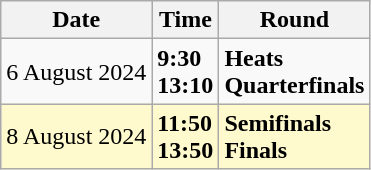<table class="wikitable">
<tr>
<th>Date</th>
<th>Time</th>
<th>Round</th>
</tr>
<tr>
<td>6 August 2024</td>
<td><strong>9:30</strong><br><strong>13:10</strong></td>
<td><strong>Heats</strong><br><strong>Quarterfinals</strong></td>
</tr>
<tr style=background:lemonchiffon>
<td>8 August 2024</td>
<td><strong>11:50</strong><br><strong>13:50</strong></td>
<td><strong>Semifinals</strong><br><strong>Finals</strong></td>
</tr>
</table>
